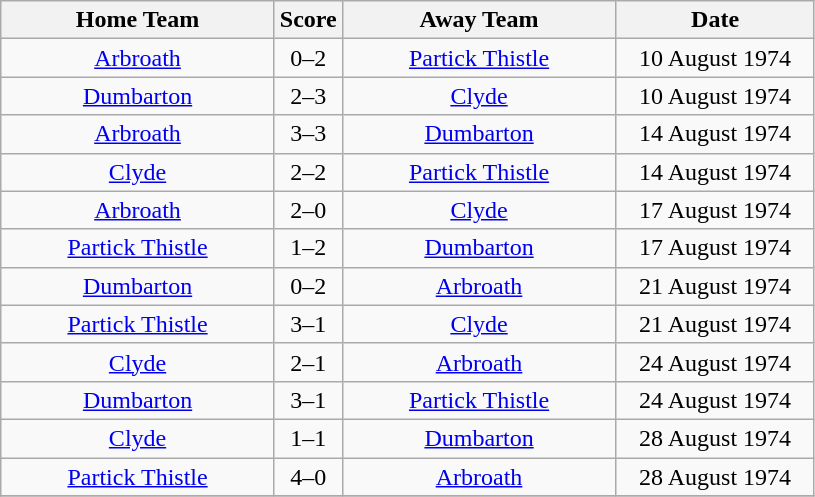<table class="wikitable" style="text-align:center;">
<tr>
<th width=175>Home Team</th>
<th width=20>Score</th>
<th width=175>Away Team</th>
<th width= 125>Date</th>
</tr>
<tr>
<td><a href='#'>Arbroath</a></td>
<td>0–2</td>
<td><a href='#'>Partick Thistle</a></td>
<td>10 August 1974</td>
</tr>
<tr>
<td><a href='#'>Dumbarton</a></td>
<td>2–3</td>
<td><a href='#'>Clyde</a></td>
<td>10 August 1974</td>
</tr>
<tr>
<td><a href='#'>Arbroath</a></td>
<td>3–3</td>
<td><a href='#'>Dumbarton</a></td>
<td>14 August 1974</td>
</tr>
<tr>
<td><a href='#'>Clyde</a></td>
<td>2–2</td>
<td><a href='#'>Partick Thistle</a></td>
<td>14 August 1974</td>
</tr>
<tr>
<td><a href='#'>Arbroath</a></td>
<td>2–0</td>
<td><a href='#'>Clyde</a></td>
<td>17 August 1974</td>
</tr>
<tr>
<td><a href='#'>Partick Thistle</a></td>
<td>1–2</td>
<td><a href='#'>Dumbarton</a></td>
<td>17 August 1974</td>
</tr>
<tr>
<td><a href='#'>Dumbarton</a></td>
<td>0–2</td>
<td><a href='#'>Arbroath</a></td>
<td>21 August 1974</td>
</tr>
<tr>
<td><a href='#'>Partick Thistle</a></td>
<td>3–1</td>
<td><a href='#'>Clyde</a></td>
<td>21 August 1974</td>
</tr>
<tr>
<td><a href='#'>Clyde</a></td>
<td>2–1</td>
<td><a href='#'>Arbroath</a></td>
<td>24 August 1974</td>
</tr>
<tr>
<td><a href='#'>Dumbarton</a></td>
<td>3–1</td>
<td><a href='#'>Partick Thistle</a></td>
<td>24 August 1974</td>
</tr>
<tr>
<td><a href='#'>Clyde</a></td>
<td>1–1</td>
<td><a href='#'>Dumbarton</a></td>
<td>28 August 1974</td>
</tr>
<tr>
<td><a href='#'>Partick Thistle</a></td>
<td>4–0</td>
<td><a href='#'>Arbroath</a></td>
<td>28 August 1974</td>
</tr>
<tr>
</tr>
</table>
